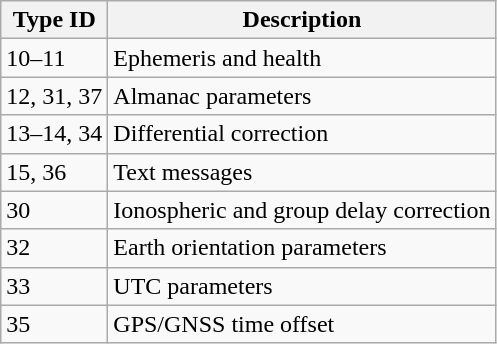<table class="wikitable floatright">
<tr>
<th>Type ID</th>
<th>Description</th>
</tr>
<tr>
<td>10–11</td>
<td>Ephemeris and health</td>
</tr>
<tr>
<td>12, 31, 37</td>
<td>Almanac parameters</td>
</tr>
<tr>
<td>13–14, 34</td>
<td>Differential correction</td>
</tr>
<tr>
<td>15, 36</td>
<td>Text messages</td>
</tr>
<tr>
<td>30</td>
<td>Ionospheric and group delay correction</td>
</tr>
<tr>
<td>32</td>
<td>Earth orientation parameters</td>
</tr>
<tr>
<td>33</td>
<td>UTC parameters</td>
</tr>
<tr>
<td>35</td>
<td>GPS/GNSS time offset</td>
</tr>
</table>
